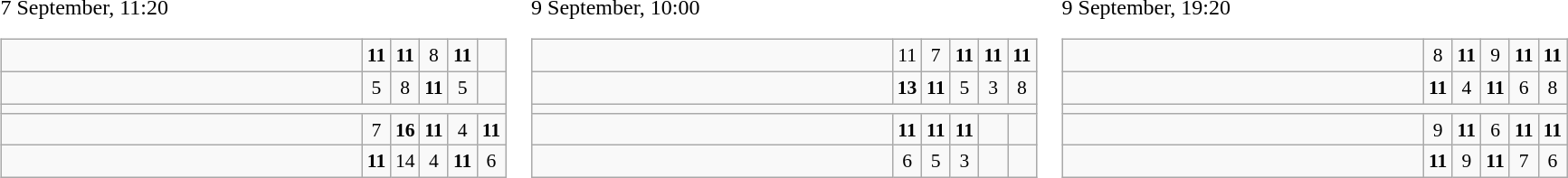<table>
<tr>
<td>7 September, 11:20<br><table class="wikitable" style="text-align:center; font-size:90%;">
<tr>
<td style="width:18em; text-align:left;"><strong></strong></td>
<td style="width:1em"><strong>11</strong></td>
<td style="width:1em"><strong>11</strong></td>
<td style="width:1em">8</td>
<td style="width:1em"><strong>11</strong></td>
<td style="width:1em"></td>
</tr>
<tr>
<td style="text-align:left;"></td>
<td>5</td>
<td>8</td>
<td><strong>11</strong></td>
<td>5</td>
<td></td>
</tr>
<tr>
<td colspan="6"></td>
</tr>
<tr>
<td style="text-align:left;"><strong></strong></td>
<td>7</td>
<td><strong>16</strong></td>
<td><strong>11</strong></td>
<td>4</td>
<td><strong>11</strong></td>
</tr>
<tr>
<td style="text-align:left;"></td>
<td><strong>11</strong></td>
<td>14</td>
<td>4</td>
<td><strong>11</strong></td>
<td>6</td>
</tr>
</table>
</td>
<td>9 September, 10:00<br><table class="wikitable" style="text-align:center; font-size:90%;">
<tr>
<td style="width:18em; text-align:left;"><strong></strong></td>
<td style="width:1em">11</td>
<td style="width:1em">7</td>
<td style="width:1em"><strong>11</strong></td>
<td style="width:1em"><strong>11</strong></td>
<td style="width:1em"><strong>11</strong></td>
</tr>
<tr>
<td style="text-align:left;"></td>
<td><strong>13</strong></td>
<td><strong>11</strong></td>
<td>5</td>
<td>3</td>
<td>8</td>
</tr>
<tr>
<td colspan="6"></td>
</tr>
<tr>
<td style="text-align:left;"><strong></strong></td>
<td><strong>11</strong></td>
<td><strong>11</strong></td>
<td><strong>11</strong></td>
<td></td>
<td></td>
</tr>
<tr>
<td style="text-align:left;"></td>
<td>6</td>
<td>5</td>
<td>3</td>
<td></td>
<td></td>
</tr>
</table>
</td>
<td>9 September, 19:20<br><table class="wikitable" style="text-align:center; font-size:90%;">
<tr>
<td style="width:18em; text-align:left;"><strong></strong></td>
<td style="width:1em">8</td>
<td style="width:1em"><strong>11</strong></td>
<td style="width:1em">9</td>
<td style="width:1em"><strong>11</strong></td>
<td style="width:1em"><strong>11</strong></td>
</tr>
<tr>
<td style="text-align:left;"></td>
<td><strong>11</strong></td>
<td>4</td>
<td><strong>11</strong></td>
<td>6</td>
<td>8</td>
</tr>
<tr>
<td colspan="6"></td>
</tr>
<tr>
<td style="text-align:left;"><strong></strong></td>
<td>9</td>
<td><strong>11</strong></td>
<td>6</td>
<td><strong>11</strong></td>
<td><strong>11</strong></td>
</tr>
<tr>
<td style="text-align:left;"></td>
<td><strong>11</strong></td>
<td>9</td>
<td><strong>11</strong></td>
<td>7</td>
<td>6</td>
</tr>
</table>
</td>
</tr>
</table>
